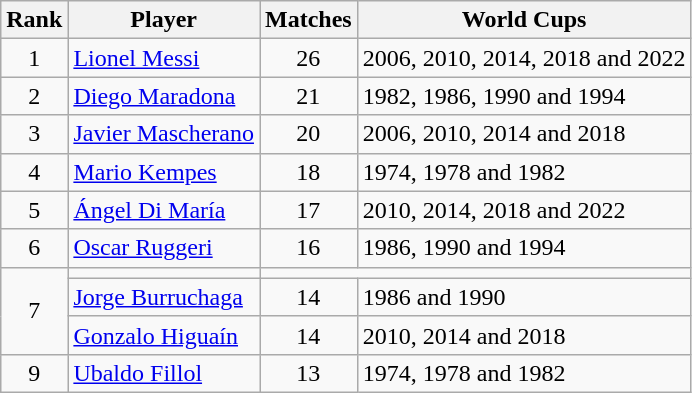<table class="wikitable" style="text-align: left;">
<tr>
<th>Rank</th>
<th>Player</th>
<th>Matches</th>
<th>World Cups</th>
</tr>
<tr>
<td align=center>1</td>
<td><a href='#'>Lionel Messi</a></td>
<td align=center>26</td>
<td>2006, 2010, 2014, 2018 and 2022</td>
</tr>
<tr>
<td align=center>2</td>
<td><a href='#'>Diego Maradona</a></td>
<td align=center>21</td>
<td>1982, 1986, 1990 and 1994</td>
</tr>
<tr>
<td align=center>3</td>
<td><a href='#'>Javier Mascherano</a></td>
<td align=center>20</td>
<td>2006, 2010, 2014 and 2018</td>
</tr>
<tr>
<td align=center>4</td>
<td><a href='#'>Mario Kempes</a></td>
<td align=center>18</td>
<td>1974, 1978 and 1982</td>
</tr>
<tr>
<td align=center>5</td>
<td><a href='#'>Ángel Di María</a></td>
<td align=center>17</td>
<td>2010, 2014, 2018 and 2022</td>
</tr>
<tr>
<td align=center>6</td>
<td><a href='#'>Oscar Ruggeri</a></td>
<td align=center>16</td>
<td>1986, 1990 and 1994</td>
</tr>
<tr>
<td rowspan=3 align=center>7</td>
<td></td>
</tr>
<tr>
<td><a href='#'>Jorge Burruchaga</a></td>
<td align=center>14</td>
<td>1986 and 1990</td>
</tr>
<tr>
<td><a href='#'>Gonzalo Higuaín</a></td>
<td align=center>14</td>
<td>2010, 2014 and 2018</td>
</tr>
<tr>
<td align=center>9</td>
<td><a href='#'>Ubaldo Fillol</a></td>
<td align=center>13</td>
<td>1974, 1978 and 1982</td>
</tr>
</table>
